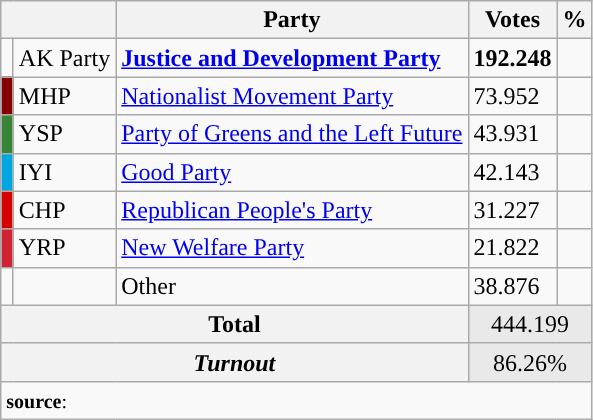<table class="wikitable">
<tr>
<th colspan="2" align="center"></th>
<th align="center">Party</th>
<th align="center">Votes</th>
<th align="center">%</th>
</tr>
<tr align="left">
<td></td>
<td>AK Party</td>
<td><strong><a href='#'>Justice and Development Party</a></strong></td>
<td><strong>192.248</strong></td>
<td><strong></strong></td>
</tr>
<tr align="left">
<td bgcolor="#870000" width="1"></td>
<td>MHP</td>
<td><a href='#'>Nationalist Movement Party</a></td>
<td>73.952</td>
<td></td>
</tr>
<tr align="left">
<td bgcolor="#388537" width="1"></td>
<td>YSP</td>
<td><a href='#'>Party of Greens and the Left Future</a></td>
<td>43.931</td>
<td></td>
</tr>
<tr align="left">
<td bgcolor="#01A7E1" width="1"></td>
<td>IYI</td>
<td><a href='#'>Good Party</a></td>
<td>42.143</td>
<td></td>
</tr>
<tr align="left">
<td bgcolor="#d50000" width="1"></td>
<td>CHP</td>
<td><a href='#'>Republican People's Party</a></td>
<td>31.227</td>
<td></td>
</tr>
<tr align="left">
<td bgcolor="#D02433" width="1"></td>
<td>YRP</td>
<td><a href='#'>New Welfare Party</a></td>
<td>21.822</td>
<td></td>
</tr>
<tr align="left">
<td bgcolor="" width="1"></td>
<td></td>
<td>Other</td>
<td>38.876</td>
<td></td>
</tr>
<tr align="left" style="background-color:#E9E9E9">
<th colspan="3" align="center"><strong>Total</strong></th>
<td colspan="5" align="center">444.199</td>
</tr>
<tr align="left" style="background-color:#E9E9E9">
<th colspan="3" align="center"><em>Turnout</em></th>
<td colspan="5" align="center">86.26%</td>
</tr>
<tr>
<td colspan="9" align="left"><small><strong>source</strong>: </small></td>
</tr>
</table>
